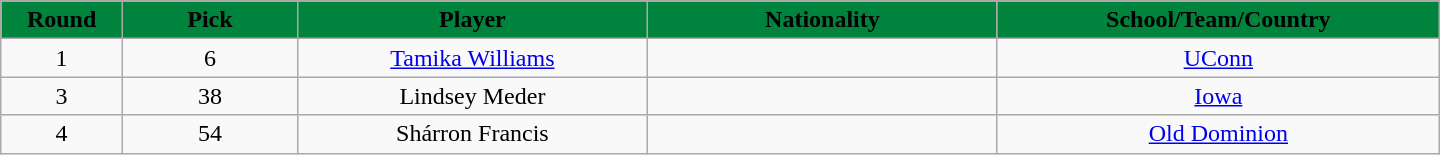<table class="wikitable" style="text-align:center; width:60em">
<tr>
<th style="background: #00843D" width="2%"><span>Round</span></th>
<th style="background: #00843D" width="5%"><span>Pick</span></th>
<th style="background: #00843D" width="10%"><span>Player</span></th>
<th style="background: #00843D" width="10%"><span>Nationality</span></th>
<th style="background: #00843D" width="10%"><span>School/Team/Country</span></th>
</tr>
<tr>
<td>1</td>
<td>6</td>
<td><a href='#'>Tamika Williams</a></td>
<td></td>
<td><a href='#'>UConn</a></td>
</tr>
<tr>
<td>3</td>
<td>38</td>
<td>Lindsey Meder</td>
<td></td>
<td><a href='#'>Iowa</a></td>
</tr>
<tr>
<td>4</td>
<td>54</td>
<td>Shárron Francis</td>
<td></td>
<td><a href='#'>Old Dominion</a></td>
</tr>
</table>
